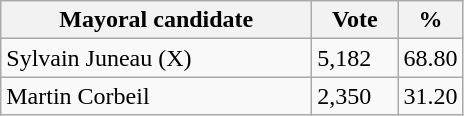<table class="wikitable">
<tr>
<th bgcolor="#DDDDFF" width="200px">Mayoral candidate</th>
<th bgcolor="#DDDDFF" width="50px">Vote</th>
<th bgcolor="#DDDDFF" width="30px">%</th>
</tr>
<tr>
<td>Sylvain Juneau (X)</td>
<td>5,182</td>
<td>68.80</td>
</tr>
<tr>
<td>Martin Corbeil</td>
<td>2,350</td>
<td>31.20</td>
</tr>
</table>
